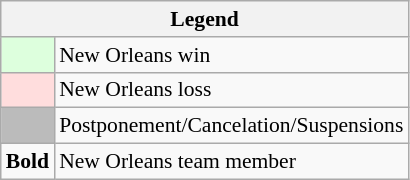<table class="wikitable" style="font-size:90%">
<tr>
<th colspan="2">Legend</th>
</tr>
<tr>
<td bgcolor="#ddffdd"> </td>
<td>New Orleans win</td>
</tr>
<tr>
<td bgcolor="#ffdddd"> </td>
<td>New Orleans loss</td>
</tr>
<tr>
<td bgcolor="#bbbbbb"> </td>
<td>Postponement/Cancelation/Suspensions</td>
</tr>
<tr>
<td><strong>Bold</strong></td>
<td>New Orleans team member</td>
</tr>
</table>
